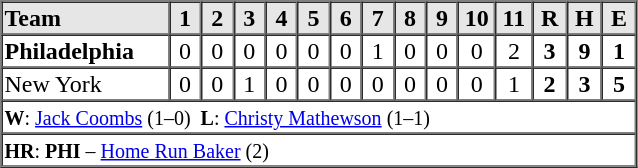<table border=1 cellspacing=0 width=425 style="margin-left:3em;">
<tr style="text-align:center; background-color:#e6e6e6;">
<th align=left width=125>Team</th>
<th width=25>1</th>
<th width=25>2</th>
<th width=25>3</th>
<th width=25>4</th>
<th width=25>5</th>
<th width=25>6</th>
<th width=25>7</th>
<th width=25>8</th>
<th width=25>9</th>
<th width=25>10</th>
<th width=25>11</th>
<th width=25>R</th>
<th width=25>H</th>
<th width=25>E</th>
</tr>
<tr style="text-align:center;">
<td align=left><strong>Philadelphia</strong></td>
<td>0</td>
<td>0</td>
<td>0</td>
<td>0</td>
<td>0</td>
<td>0</td>
<td>1</td>
<td>0</td>
<td>0</td>
<td>0</td>
<td>2</td>
<td><strong>3</strong></td>
<td><strong>9</strong></td>
<td><strong>1</strong></td>
</tr>
<tr style="text-align:center;">
<td align=left>New York</td>
<td>0</td>
<td>0</td>
<td>1</td>
<td>0</td>
<td>0</td>
<td>0</td>
<td>0</td>
<td>0</td>
<td>0</td>
<td>0</td>
<td>1</td>
<td><strong>2</strong></td>
<td><strong>3</strong></td>
<td><strong>5</strong></td>
</tr>
<tr style="text-align:left;">
<td colspan=15><small><strong>W</strong>: <a href='#'>Jack Coombs</a> (1–0)  <strong>L</strong>: <a href='#'>Christy Mathewson</a> (1–1)</small></td>
</tr>
<tr style="text-align:left;">
<td colspan=15><small><strong>HR</strong>: <strong>PHI</strong> – <a href='#'>Home Run Baker</a> (2)</small></td>
</tr>
</table>
